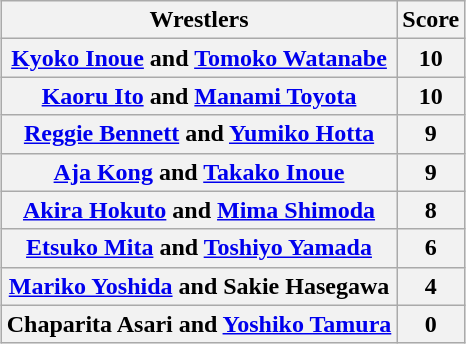<table class="wikitable" style="margin: 1em auto 1em auto">
<tr>
<th>Wrestlers</th>
<th>Score</th>
</tr>
<tr>
<th><a href='#'>Kyoko Inoue</a> and <a href='#'>Tomoko Watanabe</a></th>
<th>  10  </th>
</tr>
<tr>
<th><a href='#'>Kaoru Ito</a> and <a href='#'>Manami Toyota</a></th>
<th>10</th>
</tr>
<tr>
<th><a href='#'>Reggie Bennett</a> and <a href='#'>Yumiko Hotta</a></th>
<th>9</th>
</tr>
<tr>
<th><a href='#'>Aja Kong</a> and <a href='#'>Takako Inoue</a></th>
<th>9</th>
</tr>
<tr>
<th><a href='#'>Akira Hokuto</a> and <a href='#'>Mima Shimoda</a></th>
<th>8</th>
</tr>
<tr>
<th><a href='#'>Etsuko Mita</a> and <a href='#'>Toshiyo Yamada</a><br></th>
<th>6</th>
</tr>
<tr>
<th><a href='#'>Mariko Yoshida</a> and Sakie Hasegawa</th>
<th>4</th>
</tr>
<tr>
<th>Chaparita Asari and <a href='#'>Yoshiko Tamura</a></th>
<th>0</th>
</tr>
</table>
